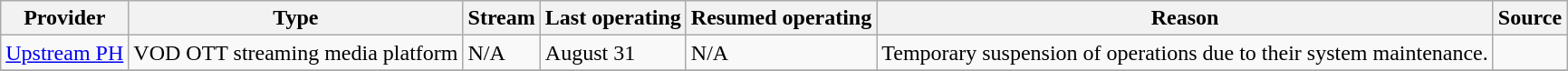<table class="wikitable">
<tr>
<th>Provider</th>
<th>Type</th>
<th>Stream</th>
<th>Last operating</th>
<th>Resumed operating</th>
<th>Reason</th>
<th>Source</th>
</tr>
<tr>
<td><a href='#'>Upstream PH</a></td>
<td>VOD OTT streaming media platform</td>
<td>N/A</td>
<td>August 31</td>
<td>N/A</td>
<td>Temporary suspension of operations due to their system maintenance.</td>
<td></td>
</tr>
<tr>
</tr>
</table>
